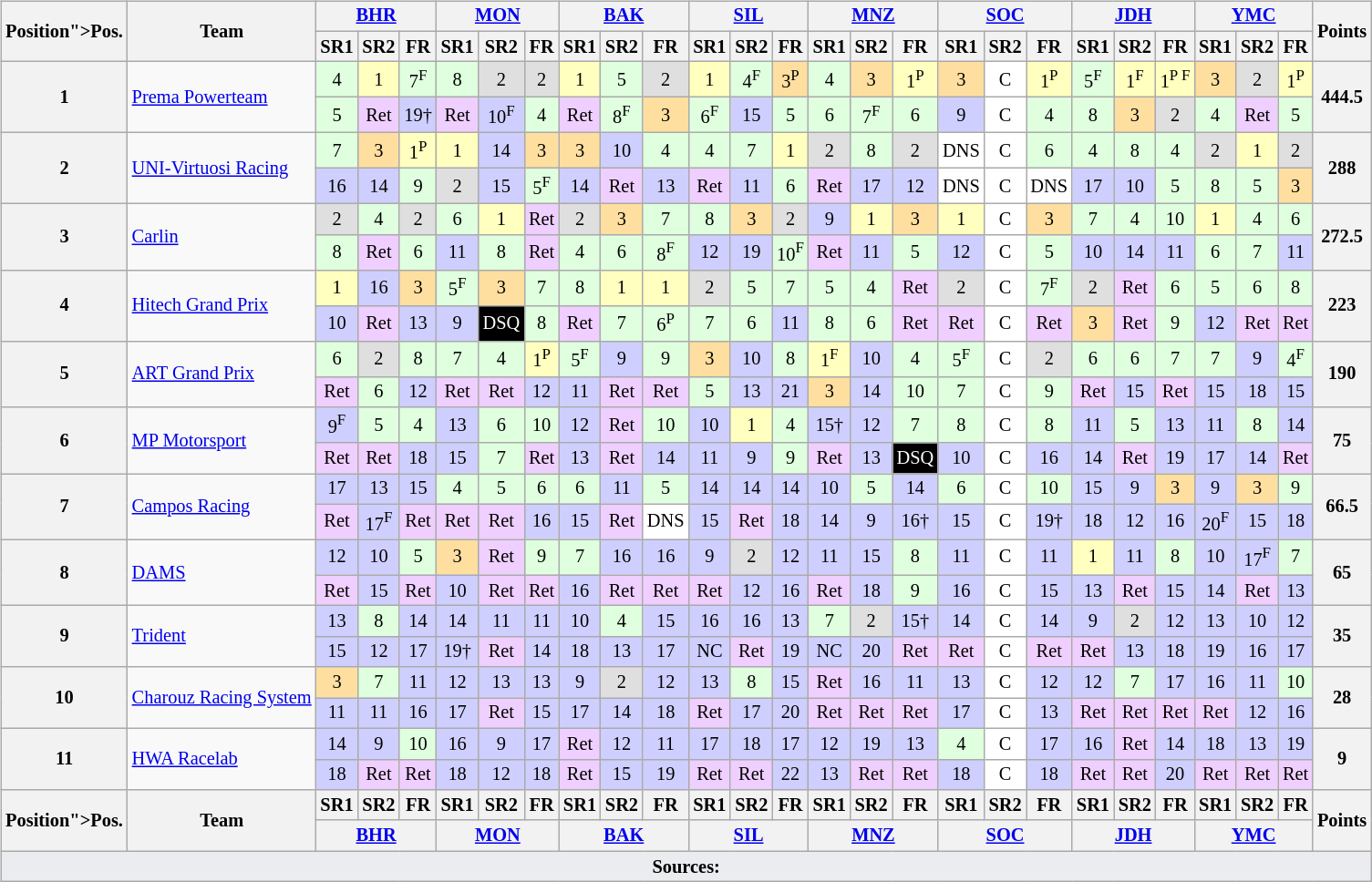<table>
<tr>
<td style="vertical-align:top; text-align:center"><br><table class="wikitable" style="font-size: 85%;">
<tr style="vertical-align:middle;">
<th rowspan="2" style="vertical-align:middle"><span>Position</nowiki>">Pos.</span></th>
<th rowspan="2" style="vertical-align:middle;background">Team</th>
<th colspan=3><a href='#'>BHR</a><br></th>
<th colspan=3><a href='#'>MON</a><br></th>
<th colspan=3><a href='#'>BAK</a><br></th>
<th colspan=3><a href='#'>SIL</a><br></th>
<th colspan=3><a href='#'>MNZ</a><br></th>
<th colspan=3><a href='#'>SOC</a><br></th>
<th colspan=3><a href='#'>JDH</a><br></th>
<th colspan=3><a href='#'>YMC</a><br></th>
<th rowspan="2" style="vertical-align:middle">Points</th>
</tr>
<tr>
<th>SR1</th>
<th>SR2</th>
<th>FR</th>
<th>SR1</th>
<th>SR2</th>
<th>FR</th>
<th>SR1</th>
<th>SR2</th>
<th>FR</th>
<th>SR1</th>
<th>SR2</th>
<th>FR</th>
<th>SR1</th>
<th>SR2</th>
<th>FR</th>
<th>SR1</th>
<th>SR2</th>
<th>FR</th>
<th>SR1</th>
<th>SR2</th>
<th>FR</th>
<th>SR1</th>
<th>SR2</th>
<th>FR</th>
</tr>
<tr>
<th rowspan=2>1</th>
<td align=left rowspan=2> <a href='#'>Prema Powerteam</a></td>
<td style="background:#dfffdf;">4</td>
<td style="background:#ffffbf;">1</td>
<td style="background:#dfffdf;">7<span><sup>F</sup></span></td>
<td style="background:#dfffdf;">8</td>
<td style="background:#dfdfdf;">2</td>
<td style="background:#dfdfdf;">2</td>
<td style="background:#ffffbf;">1</td>
<td style="background:#dfffdf;">5</td>
<td style="background:#dfdfdf;">2</td>
<td style="background:#ffffbf;">1</td>
<td style="background:#dfffdf;">4<span><sup>F</sup></span></td>
<td style="background:#ffdf9f;">3<span><sup>P</sup></span></td>
<td style="background:#dfffdf;">4</td>
<td style="background:#ffdf9f;">3</td>
<td style="background:#ffffbf;">1<span><sup>P</sup></span></td>
<td style="background:#ffdf9f;">3</td>
<td style="background:#FFFFFF;">C</td>
<td style="background:#ffffbf;">1<span><sup>P</sup></span></td>
<td style="background:#dfffdf;">5<span><sup>F</sup></span></td>
<td style="background:#ffffbf;">1<span><sup>F</sup></span></td>
<td style="background:#ffffbf;">1<span><sup>P F</sup></span></td>
<td style="background:#ffdf9f;">3</td>
<td style="background:#dfdfdf;">2</td>
<td style="background:#ffffbf;">1<span><sup>P</sup></span></td>
<th rowspan=2>444.5</th>
</tr>
<tr>
<td style="background:#dfffdf;">5</td>
<td style="background:#efcfff;">Ret</td>
<td style="background:#CFCFFF;">19†</td>
<td style="background:#efcfff;">Ret</td>
<td style="background:#CFCFFF;">10<span><sup>F</sup></span></td>
<td style="background:#dfffdf;">4</td>
<td style="background:#efcfff;">Ret</td>
<td style="background:#dfffdf;">8<span><sup>F</sup></span></td>
<td style="background:#ffdf9f;">3</td>
<td style="background:#dfffdf;">6<span><sup>F</sup></span></td>
<td style="background:#CFCFFF;">15</td>
<td style="background:#dfffdf;">5</td>
<td style="background:#dfffdf;">6</td>
<td style="background:#dfffdf;">7<span><sup>F</sup></span></td>
<td style="background:#dfffdf;">6</td>
<td style="background:#CFCFFF;">9</td>
<td style="background:#FFFFFF;">C</td>
<td style="background:#dfffdf;">4</td>
<td style="background:#dfffdf;">8</td>
<td style="background:#ffdf9f;">3</td>
<td style="background:#dfdfdf;">2</td>
<td style="background:#dfffdf;">4</td>
<td style="background:#efcfff;">Ret</td>
<td style="background:#dfffdf;">5</td>
</tr>
<tr>
<th rowspan=2>2</th>
<td align=left rowspan=2> <a href='#'>UNI-Virtuosi Racing</a></td>
<td style="background:#dfffdf;">7</td>
<td style="background:#FFDF9F;">3</td>
<td style="background:#FFFFBF;">1<span><sup>P</sup></span></td>
<td style="background:#FFFFBF;">1</td>
<td style="background:#CFCFFF;">14</td>
<td style="background:#FFDF9F;">3</td>
<td style="background:#ffdf9f;">3</td>
<td style="background:#CFCFFF;">10</td>
<td style="background:#dfffdf;">4</td>
<td style="background:#dfffdf;">4</td>
<td style="background:#dfffdf;">7</td>
<td style="background:#FFFFBF;">1</td>
<td style="background:#DFDFDF;">2</td>
<td style="background:#dfffdf;">8</td>
<td style="background:#DFDFDF;">2</td>
<td style="background:#FFFFFF;">DNS</td>
<td style="background:#FFFFFF;">C</td>
<td style="background:#dfffdf;">6</td>
<td style="background:#dfffdf;">4</td>
<td style="background:#dfffdf;">8</td>
<td style="background:#dfffdf;">4</td>
<td style="background:#dfdfdf;">2</td>
<td style="background:#FFFFBF;">1</td>
<td style="background:#dfdfdf;">2</td>
<th rowspan=2>288</th>
</tr>
<tr>
<td style="background:#CFCFFF;">16</td>
<td style="background:#CFCFFF;">14</td>
<td style="background:#dfffdf;">9</td>
<td style="background:#DFDFDF;">2</td>
<td style="background:#CFCFFF;">15</td>
<td style="background:#dfffdf;">5<span><sup>F</sup></span></td>
<td style="background:#cfcfff;">14</td>
<td style="background:#efcfff;">Ret</td>
<td style="background:#cfcfff;">13</td>
<td style="background:#efcfff;">Ret</td>
<td style="background:#cfcfff;">11</td>
<td style="background:#dfffdf;">6</td>
<td style="background:#efcfff;">Ret</td>
<td style="background:#cfcfff;">17</td>
<td style="background:#cfcfff;">12</td>
<td style="background:#FFFFFF;">DNS</td>
<td style="background:#FFFFFF;">C</td>
<td style="background:#FFFFFF;">DNS</td>
<td style="background:#cfcfff;">17</td>
<td style="background:#cfcfff;">10</td>
<td style="background:#dfffdf;">5</td>
<td style="background:#dfffdf;">8</td>
<td style="background:#dfffdf;">5</td>
<td style="background:#ffdf9f;">3</td>
</tr>
<tr>
<th rowspan=2>3</th>
<td align=left rowspan=2> <a href='#'>Carlin</a></td>
<td style="background:#DFDFDF;">2</td>
<td style="background:#dfffdf;">4</td>
<td style="background:#DFDFDF;">2</td>
<td style="background:#dfffdf;">6</td>
<td style="background:#FFFFBF;">1</td>
<td style="background:#EFCFFF;">Ret</td>
<td style="background:#dfdfdf;">2</td>
<td style="background:#ffdf9f;">3</td>
<td style="background:#dfffdf;">7</td>
<td style="background:#dfffdf;">8</td>
<td style="background:#ffdf9f;">3</td>
<td style="background:#DFDFDF;">2</td>
<td style="background:#CFCFFF;">9</td>
<td style="background:#FFFFBF;">1</td>
<td style="background:#ffdf9f;">3</td>
<td style="background:#FFFFBF;">1</td>
<td style="background:#FFFFFF;">C</td>
<td style="background:#ffdf9f;">3</td>
<td style="background:#dfffdf;">7</td>
<td style="background:#dfffdf;">4</td>
<td style="background:#dfffdf;">10</td>
<td style="background:#FFFFBF;">1</td>
<td style="background:#dfffdf;">4</td>
<td style="background:#dfffdf;">6</td>
<th rowspan=2>272.5</th>
</tr>
<tr>
<td style="background:#dfffdf;">8</td>
<td style="background:#EFCFFF;">Ret</td>
<td style="background:#dfffdf;">6</td>
<td style="background:#CFCFFF;">11</td>
<td style="background:#dfffdf;">8</td>
<td style="background:#EFCFFF;">Ret</td>
<td style="background:#dfffdf;">4</td>
<td style="background:#dfffdf;">6</td>
<td style="background:#dfffdf;">8<span><sup>F</sup></span></td>
<td style="background:#cfcfff;">12</td>
<td style="background:#cfcfff;">19</td>
<td style="background:#dfffdf;">10<span><sup>F</sup></span></td>
<td style="background:#EFCFFF;">Ret</td>
<td style="background:#cfcfff;">11</td>
<td style="background:#dfffdf;">5</td>
<td style="background:#cfcfff;">12</td>
<td style="background:#FFFFFF;">C</td>
<td style="background:#dfffdf;">5</td>
<td style="background:#cfcfff;">10</td>
<td style="background:#cfcfff;">14</td>
<td style="background:#cfcfff;">11</td>
<td style="background:#dfffdf;">6</td>
<td style="background:#dfffdf;">7</td>
<td style="background:#cfcfff;">11</td>
</tr>
<tr>
<th rowspan=2>4</th>
<td align=left rowspan=2> <a href='#'>Hitech Grand Prix</a></td>
<td style="background:#FFFFBF;">1</td>
<td style="background:#CFCFFF;">16</td>
<td style="background:#FFDF9F;">3</td>
<td style="background:#dfffdf;">5<span><sup>F</sup></span></td>
<td style="background:#FFDF9F;">3</td>
<td style="background:#dfffdf;">7</td>
<td style="background:#dfffdf;">8</td>
<td style="background:#FFFFBF;">1</td>
<td style="background:#FFFFBF;">1</td>
<td style="background:#dfdfdf;">2</td>
<td style="background:#dfffdf;">5</td>
<td style="background:#dfffdf;">7</td>
<td style="background:#dfffdf;">5</td>
<td style="background:#dfffdf;">4</td>
<td style="background:#efcfff;">Ret</td>
<td style="background:#dfdfdf;">2</td>
<td style="background:#FFFFFF;">C</td>
<td style="background:#dfffdf;">7<span><sup>F</sup></span></td>
<td style="background:#dfdfdf;">2</td>
<td style="background:#efcfff;">Ret</td>
<td style="background:#dfffdf;">6</td>
<td style="background:#dfffdf;">5</td>
<td style="background:#dfffdf;">6</td>
<td style="background:#dfffdf;">8</td>
<th rowspan=2>223</th>
</tr>
<tr>
<td style="background:#CFCFFF;">10</td>
<td style="background:#efcfff;">Ret</td>
<td style="background:#CFCFFF;">13</td>
<td style="background:#CFCFFF;">9</td>
<td style="background-color:#000000;color:white">DSQ</td>
<td style="background:#dfffdf;">8</td>
<td style="background:#efcfff;">Ret</td>
<td style="background:#dfffdf;">7</td>
<td style="background:#dfffdf;">6<span><sup>P</sup></span></td>
<td style="background:#dfffdf;">7</td>
<td style="background:#dfffdf;">6</td>
<td style="background:#CFCFFF;">11</td>
<td style="background:#dfffdf;">8</td>
<td style="background:#dfffdf;">6</td>
<td style="background:#efcfff;">Ret</td>
<td style="background:#efcfff;">Ret</td>
<td style="background:#FFFFFF;">C</td>
<td style="background:#efcfff;">Ret</td>
<td style="background:#ffdf9f;">3</td>
<td style="background:#efcfff;">Ret</td>
<td style="background:#dfffdf;">9</td>
<td style="background:#CFCFFF;">12</td>
<td style="background:#efcfff;">Ret</td>
<td style="background:#efcfff;">Ret</td>
</tr>
<tr>
<th rowspan=2>5</th>
<td align=left rowspan=2> <a href='#'>ART Grand Prix</a></td>
<td style="background:#dfffdf;">6</td>
<td style="background:#DFDFDF;">2</td>
<td style="background:#dfffdf;">8</td>
<td style="background:#dfffdf;">7</td>
<td style="background:#dfffdf;">4</td>
<td style="background:#FFFFBF;">1<span><sup>P</sup></span></td>
<td style="background:#dfffdf;">5<span><sup>F</sup></span></td>
<td style="background:#cfcfff;">9</td>
<td style="background:#dfffdf;">9</td>
<td style="background:#ffdf9f;">3</td>
<td style="background:#cfcfff;">10</td>
<td style="background:#dfffdf;">8</td>
<td style="background:#FFFFBF;">1<span><sup>F</sup></span></td>
<td style="background:#cfcfff;">10</td>
<td style="background:#dfffdf;">4</td>
<td style="background:#dfffdf;">5<span><sup>F</sup></span></td>
<td style="background:#FFFFFF;">C</td>
<td style="background:#DFDFDF;">2</td>
<td style="background:#dfffdf;">6</td>
<td style="background:#dfffdf;">6</td>
<td style="background:#dfffdf;">7</td>
<td style="background:#dfffdf;">7</td>
<td style="background:#CFCFFF;">9</td>
<td style="background:#dfffdf;">4<span><sup>F</sup></span></td>
<th rowspan=2>190</th>
</tr>
<tr>
<td style="background:#EFCFFF;">Ret</td>
<td style="background:#dfffdf;">6</td>
<td style="background:#cfcfff;">12</td>
<td style="background:#EFCFFF;">Ret</td>
<td style="background:#EFCFFF;">Ret</td>
<td style="background:#cfcfff;">12</td>
<td style="background:#cfcfff;">11</td>
<td style="background:#EFCFFF;">Ret</td>
<td style="background:#EFCFFF;">Ret</td>
<td style="background:#dfffdf;">5</td>
<td style="background:#cfcfff;">13</td>
<td style="background:#cfcfff;">21</td>
<td style="background:#ffdf9f;">3</td>
<td style="background:#cfcfff;">14</td>
<td style="background:#dfffdf;">10</td>
<td style="background:#dfffdf;">7</td>
<td style="background:#FFFFFF;">C</td>
<td style="background:#dfffdf;">9</td>
<td style="background:#efcfff;">Ret</td>
<td style="background:#cfcfff;">15</td>
<td style="background:#efcfff;">Ret</td>
<td style="background:#cfcfff;">15</td>
<td style="background:#cfcfff;">18</td>
<td style="background:#cfcfff;">15</td>
</tr>
<tr>
<th rowspan=2>6</th>
<td align=left rowspan=2> <a href='#'>MP Motorsport</a></td>
<td style="background:#CFCFFF;">9<span><sup>F</sup></span></td>
<td style="background:#dfffdf;">5</td>
<td style="background:#dfffdf;">4</td>
<td style="background:#CFCFFF;">13</td>
<td style="background:#dfffdf;">6</td>
<td style="background:#dfffdf;">10</td>
<td style="background:#cfcfff;">12</td>
<td style="background:#efcfff;">Ret</td>
<td style="background:#dfffdf;">10</td>
<td style="background:#cfcfff;">10</td>
<td style="background:#ffffbf;">1</td>
<td style="background:#dfffdf;">4</td>
<td style="background:#CFCFFF;">15†</td>
<td style="background:#cfcfff;">12</td>
<td style="background:#dfffdf;">7</td>
<td style="background:#dfffdf;">8</td>
<td style="background:#FFFFFF;">C</td>
<td style="background:#dfffdf;">8</td>
<td style="background:#cfcfff;">11</td>
<td style="background:#dfffdf;">5</td>
<td style="background:#cfcfff;">13</td>
<td style="background:#cfcfff;">11</td>
<td style="background:#dfffdf;">8</td>
<td style="background:#cfcfff;">14</td>
<th rowspan=2>75</th>
</tr>
<tr>
<td style="background:#EFCFFF;">Ret</td>
<td style="background:#EFCFFF;">Ret</td>
<td style="background:#CFCFFF;">18</td>
<td style="background:#CFCFFF;">15</td>
<td style="background:#dfffdf;">7</td>
<td style="background:#EFCFFF;">Ret</td>
<td style="background:#cfcfff;">13</td>
<td style="background:#efcfff;">Ret</td>
<td style="background:#cfcfff;">14</td>
<td style="background:#cfcfff;">11</td>
<td style="background:#cfcfff;">9</td>
<td style="background:#dfffdf;">9</td>
<td style="background:#efcfff;">Ret</td>
<td style="background:#cfcfff;">13</td>
<td style="background-color:#000000;color:white">DSQ</td>
<td style="background:#cfcfff;">10</td>
<td style="background:#FFFFFF;">C</td>
<td style="background:#cfcfff;">16</td>
<td style="background:#cfcfff;">14</td>
<td style="background:#EFCFFF;">Ret</td>
<td style="background:#cfcfff;">19</td>
<td style="background:#cfcfff;">17</td>
<td style="background:#cfcfff;">14</td>
<td style="background:#EFCFFF;">Ret</td>
</tr>
<tr>
<th rowspan=2>7</th>
<td align=left rowspan=2> <a href='#'>Campos Racing</a></td>
<td style="background:#CFCFFF;">17</td>
<td style="background:#CFCFFF;">13</td>
<td style="background:#CFCFFF;">15</td>
<td style="background:#dfffdf;">4</td>
<td style="background:#dfffdf;">5</td>
<td style="background:#dfffdf;">6</td>
<td style="background:#dfffdf;">6</td>
<td style="background:#cfcfff;">11</td>
<td style="background:#dfffdf;">5</td>
<td style="background:#cfcfff;">14</td>
<td style="background:#cfcfff;">14</td>
<td style="background:#cfcfff;">14</td>
<td style="background:#cfcfff;">10</td>
<td style="background:#dfffdf;">5</td>
<td style="background:#CFCFFF;">14</td>
<td style="background:#dfffdf;">6</td>
<td style="background:#FFFFFF;">C</td>
<td style="background:#dfffdf;">10</td>
<td style="background:#cfcfff;">15</td>
<td style="background:#cfcfff;">9</td>
<td style="background:#ffdf9f;">3</td>
<td style="background:#cfcfff;">9</td>
<td style="background:#ffdf9f;">3</td>
<td style="background:#dfffdf;">9</td>
<th rowspan=2>66.5</th>
</tr>
<tr>
<td style="background:#EFCFFF;">Ret</td>
<td style="background:#CFCFFF;">17<span><sup>F</sup></span></td>
<td style="background:#EFCFFF;">Ret</td>
<td style="background:#EFCFFF;">Ret</td>
<td style="background:#EFCFFF;">Ret</td>
<td style="background:#CFCFFF;">16</td>
<td style="background:#CFCFFF;">15</td>
<td style="background:#efcfff;">Ret</td>
<td style="background:#ffffff;">DNS</td>
<td style="background:#cfcfff;">15</td>
<td style="background:#efcfff;">Ret</td>
<td style="background:#cfcfff;">18</td>
<td style="background:#cfcfff;">14</td>
<td style="background:#cfcfff;">9</td>
<td style="background:#cfcfff;">16†</td>
<td style="background:#cfcfff;">15</td>
<td style="background:#FFFFFF;">C</td>
<td style="background:#cfcfff;">19†</td>
<td style="background:#cfcfff;">18</td>
<td style="background:#cfcfff;">12</td>
<td style="background:#cfcfff;">16</td>
<td style="background:#cfcfff;">20<span><sup>F</sup></span></td>
<td style="background:#cfcfff;">15</td>
<td style="background:#cfcfff;">18</td>
</tr>
<tr>
<th rowspan=2>8</th>
<td align=left rowspan=2> <a href='#'>DAMS</a></td>
<td style="background:#CFCFFF;">12</td>
<td style="background:#CFCFFF;">10</td>
<td style="background:#dfffdf;">5</td>
<td style="background:#FFDF9F;">3</td>
<td style="background:#EFCFFF;">Ret</td>
<td style="background:#dfffdf;">9</td>
<td style="background:#dfffdf;">7</td>
<td style="background:#cfcfff;">16</td>
<td style="background:#CFCFFF;">16</td>
<td style="background:#CFCFFF;">9</td>
<td style="background:#DFDFDF;">2</td>
<td style="background:#cfcfff;">12</td>
<td style="background:#cfcfff;">11</td>
<td style="background:#cfcfff;">15</td>
<td style="background:#dfffdf;">8</td>
<td style="background:#cfcfff;">11</td>
<td style="background:#FFFFFF;">C</td>
<td style="background:#cfcfff;">11</td>
<td style="background:#ffffbf;">1</td>
<td style="background:#cfcfff;">11</td>
<td style="background:#dfffdf;">8</td>
<td style="background:#cfcfff;">10</td>
<td style="background:#cfcfff;">17<span><sup>F</sup></span></td>
<td style="background:#dfffdf;">7</td>
<th rowspan=2>65</th>
</tr>
<tr>
<td style="background:#EFCFFF;">Ret</td>
<td style="background:#CFCFFF;">15</td>
<td style="background:#EFCFFF;">Ret</td>
<td style="background:#CFCFFF;">10</td>
<td style="background:#EFCFFF;">Ret</td>
<td style="background:#EFCFFF;">Ret</td>
<td style="background:#cfcfff;">16</td>
<td style="background:#efcfff;">Ret</td>
<td style="background:#efcfff;">Ret</td>
<td style="background:#efcfff;">Ret</td>
<td style="background:#cfcfff;">12</td>
<td style="background:#cfcfff;">16</td>
<td style="background:#efcfff;">Ret</td>
<td style="background:#cfcfff;">18</td>
<td style="background:#dfffdf;">9</td>
<td style="background:#cfcfff;">16</td>
<td style="background:#FFFFFF;">C</td>
<td style="background:#cfcfff;">15</td>
<td style="background:#cfcfff;">13</td>
<td style="background:#efcfff;">Ret</td>
<td style="background:#cfcfff;">15</td>
<td style="background:#cfcfff;">14</td>
<td style="background:#efcfff;">Ret</td>
<td style="background:#cfcfff;">13</td>
</tr>
<tr>
<th rowspan=2>9</th>
<td align=left rowspan=2> <a href='#'>Trident</a></td>
<td style="background:#CFCFFF;">13</td>
<td style="background:#dfffdf;">8</td>
<td style="background:#CFCFFF;">14</td>
<td style="background:#CFCFFF;">14</td>
<td style="background:#CFCFFF;">11</td>
<td style="background:#CFCFFF;">11</td>
<td style="background:#cfcfff;">10</td>
<td style="background:#dfffdf;">4</td>
<td style="background:#cfcfff;">15</td>
<td style="background:#cfcfff;">16</td>
<td style="background:#cfcfff;">16</td>
<td style="background:#cfcfff;">13</td>
<td style="background:#dfffdf;">7</td>
<td style="background:#dfdfdf;">2</td>
<td style="background:#cfcfff;">15†</td>
<td style="background:#cfcfff;">14</td>
<td style="background:#FFFFFF;">C</td>
<td style="background:#cfcfff;">14</td>
<td style="background:#cfcfff;">9</td>
<td style="background:#dfdfdf;">2</td>
<td style="background:#cfcfff;">12</td>
<td style="background:#cfcfff;">13</td>
<td style="background:#cfcfff;">10</td>
<td style="background:#cfcfff;">12</td>
<th rowspan=2>35</th>
</tr>
<tr>
<td style="background:#CFCFFF;">15</td>
<td style="background:#cfcfff;">12</td>
<td style="background:#CFCFFF;">17</td>
<td style="background:#CFCFFF;">19†</td>
<td style="background:#EFCFFF;">Ret</td>
<td style="background:#CFCFFF;">14</td>
<td style="background:#cfcfff;">18</td>
<td style="background:#cfcfff;">13</td>
<td style="background:#cfcfff;">17</td>
<td style="background:#cfcfff;">NC</td>
<td style="background:#EFCFFF;">Ret</td>
<td style="background:#cfcfff;">19</td>
<td style="background:#cfcfff;">NC</td>
<td style="background:#cfcfff;">20</td>
<td style="background:#EFCFFF;">Ret</td>
<td style="background:#EFCFFF;">Ret</td>
<td style="background:#FFFFFF;">C</td>
<td style="background:#EFCFFF;">Ret</td>
<td style="background:#efcfff;">Ret</td>
<td style="background:#cfcfff;">13</td>
<td style="background:#cfcfff;">18</td>
<td style="background:#cfcfff;">19</td>
<td style="background:#cfcfff;">16</td>
<td style="background:#cfcfff;">17</td>
</tr>
<tr>
<th rowspan=2>10</th>
<td align=left rowspan=2 nowrap> <a href='#'>Charouz Racing System</a></td>
<td style="background:#FFDF9F;">3</td>
<td style="background:#dfffdf;">7</td>
<td style="background:#CFCFFF;">11</td>
<td style="background:#CFCFFF;">12</td>
<td style="background:#CFCFFF;">13</td>
<td style="background:#CFCFFF;">13</td>
<td style="background:#cfcfff;">9</td>
<td style="background:#dfdfdf;">2</td>
<td style="background:#CFCFFF;">12</td>
<td style="background:#cfcfff;">13</td>
<td style="background:#DFFFDF;">8</td>
<td style="background:#cfcfff;">15</td>
<td style="background:#EFCFFF;">Ret</td>
<td style="background:#cfcfff;">16</td>
<td style="background:#cfcfff;">11</td>
<td style="background:#cfcfff;">13</td>
<td style="background:#FFFFFF;">C</td>
<td style="background:#cfcfff;">12</td>
<td style="background:#cfcfff;">12</td>
<td style="background:#dfffdf;">7</td>
<td style="background:#cfcfff;">17</td>
<td style="background:#cfcfff;">16</td>
<td style="background:#cfcfff;">11</td>
<td style="background:#dfffdf;">10</td>
<th rowspan=2>28</th>
</tr>
<tr>
<td style="background:#CFCFFF;">11</td>
<td style="background:#CFCFFF;">11</td>
<td style="background:#CFCFFF;">16</td>
<td style="background:#CFCFFF;">17</td>
<td style="background:#EFCFFF;">Ret</td>
<td style="background:#CFCFFF;">15</td>
<td style="background:#cfcfff;">17</td>
<td style="background:#cfcfff;">14</td>
<td style="background:#CFCFFF;">18</td>
<td style="background:#efcfff;">Ret</td>
<td style="background:#cfcfff;">17</td>
<td style="background:#cfcfff;">20</td>
<td style="background:#EFCFFF;">Ret</td>
<td style="background:#EFCFFF;">Ret</td>
<td style="background:#EFCFFF;">Ret</td>
<td style="background:#cfcfff;">17</td>
<td style="background:#FFFFFF;">C</td>
<td style="background:#cfcfff;">13</td>
<td style="background:#efcfff;">Ret</td>
<td style="background:#efcfff;">Ret</td>
<td style="background:#efcfff;">Ret</td>
<td style="background:#efcfff;">Ret</td>
<td style="background:#cfcfff;">12</td>
<td style="background:#cfcfff;">16</td>
</tr>
<tr>
<th rowspan=2>11</th>
<td align=left rowspan=2> <a href='#'>HWA Racelab</a></td>
<td style="background:#CFCFFF;">14</td>
<td style="background:#CFCFFF;">9</td>
<td style="background:#dfffdf;">10</td>
<td style="background:#CFCFFF;">16</td>
<td style="background:#CFCFFF;">9</td>
<td style="background:#CFCFFF;">17</td>
<td style="background:#efcfff;">Ret</td>
<td style="background:#cfcfff;">12</td>
<td style="background:#cfcfff;">11</td>
<td style="background:#cfcfff;">17</td>
<td style="background:#cfcfff;">18</td>
<td style="background:#cfcfff;">17</td>
<td style="background:#cfcfff;">12</td>
<td style="background:#cfcfff;">19</td>
<td style="background:#cfcfff;">13</td>
<td style="background:#dfffdf;">4</td>
<td style="background:#FFFFFF;">C</td>
<td style="background:#cfcfff;">17</td>
<td style="background:#cfcfff;">16</td>
<td style="background:#efcfff;">Ret</td>
<td style="background:#cfcfff;">14</td>
<td style="background:#cfcfff;">18</td>
<td style="background:#cfcfff;">13</td>
<td style="background:#cfcfff;">19</td>
<th rowspan=2>9</th>
</tr>
<tr>
<td style="background:#CFCFFF;">18</td>
<td style="background:#EFCFFF;">Ret</td>
<td style="background:#EFCFFF;">Ret</td>
<td style="background:#CFCFFF;">18</td>
<td style="background:#CFCFFF;">12</td>
<td style="background:#CFCFFF;">18</td>
<td style="background:#efcfff;">Ret</td>
<td style="background:#cfcfff;">15</td>
<td style="background:#cfcfff;">19</td>
<td style="background:#efcfff;">Ret</td>
<td style="background:#efcfff;">Ret</td>
<td style="background:#cfcfff;">22</td>
<td style="background:#cfcfff;">13</td>
<td style="background:#efcfff;">Ret</td>
<td style="background:#efcfff;">Ret</td>
<td style="background:#cfcfff;">18</td>
<td style="background:#FFFFFF;">C</td>
<td style="background:#cfcfff;">18</td>
<td style="background:#efcfff;">Ret</td>
<td style="background:#efcfff;">Ret</td>
<td style="background:#cfcfff;">20</td>
<td style="background:#efcfff;">Ret</td>
<td style="background:#efcfff;">Ret</td>
<td style="background:#efcfff;">Ret</td>
</tr>
<tr>
<th rowspan="2"><span>Position</nowiki>">Pos.</span></th>
<th rowspan="2">Team</th>
<th>SR1</th>
<th>SR2</th>
<th>FR</th>
<th>SR1</th>
<th>SR2</th>
<th>FR</th>
<th>SR1</th>
<th>SR2</th>
<th>FR</th>
<th>SR1</th>
<th>SR2</th>
<th>FR</th>
<th>SR1</th>
<th>SR2</th>
<th>FR</th>
<th>SR1</th>
<th>SR2</th>
<th>FR</th>
<th>SR1</th>
<th>SR2</th>
<th>FR</th>
<th>SR1</th>
<th>SR2</th>
<th>FR</th>
<th rowspan="2">Points</th>
</tr>
<tr>
<th colspan="3"><a href='#'>BHR</a><br></th>
<th colspan="3"><a href='#'>MON</a><br></th>
<th colspan="3"><a href='#'>BAK</a><br></th>
<th colspan="3"><a href='#'>SIL</a><br></th>
<th colspan="3"><a href='#'>MNZ</a><br></th>
<th colspan="3"><a href='#'>SOC</a><br></th>
<th colspan="3"><a href='#'>JDH</a><br></th>
<th colspan="3"><a href='#'>YMC</a><br></th>
</tr>
<tr>
<td colspan="27" style="background-color:#EAECF0;text-align:center" align="bottom"><strong>Sources:</strong></td>
</tr>
</table>
</td>
<td style="vertical-align:top;"></td>
<td valign=top></td>
</tr>
</table>
